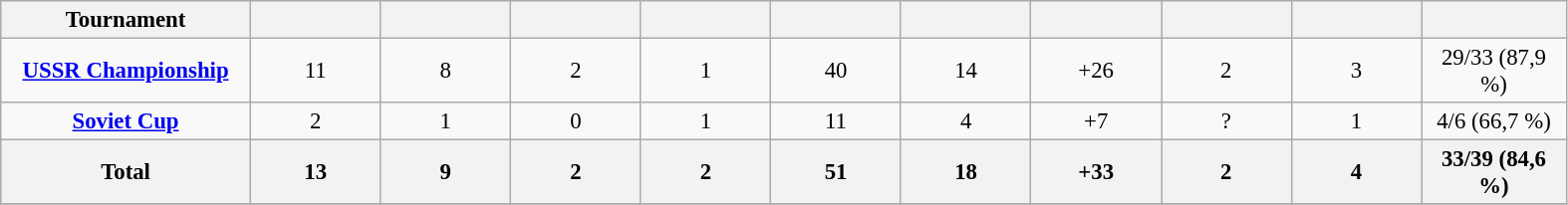<table class="wikitable sortable" style="text-align:center; font-size:95%">
<tr>
<th width=160px>Tournament</th>
<th width=80px></th>
<th width=80px></th>
<th width=80px></th>
<th width=80px></th>
<th width=80px></th>
<th width=80px></th>
<th width=80px></th>
<th width=80px></th>
<th width=80px></th>
<th width=90px></th>
</tr>
<tr>
<td><strong><a href='#'>USSR Championship</a></strong></td>
<td>11</td>
<td>8</td>
<td>2</td>
<td>1</td>
<td>40</td>
<td>14</td>
<td>+26</td>
<td>2</td>
<td>3</td>
<td>29/33 (87,9 %)</td>
</tr>
<tr>
<td><strong><a href='#'>Soviet Cup</a></strong></td>
<td>2</td>
<td>1</td>
<td>0</td>
<td>1</td>
<td>11</td>
<td>4</td>
<td>+7</td>
<td>?</td>
<td>1</td>
<td>4/6 (66,7 %)</td>
</tr>
<tr class="sortbottom">
<th>Total</th>
<th>13</th>
<th>9</th>
<th>2</th>
<th>2</th>
<th>51</th>
<th>18</th>
<th>+33</th>
<th>2</th>
<th>4</th>
<th>33/39 (84,6 %)</th>
</tr>
<tr>
</tr>
</table>
